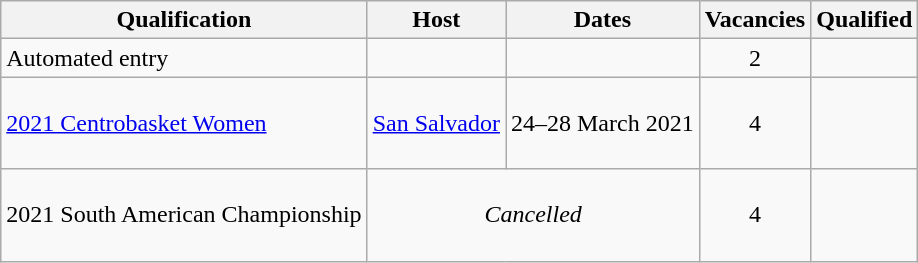<table class="wikitable">
<tr>
<th>Qualification</th>
<th>Host</th>
<th>Dates</th>
<th>Vacancies</th>
<th>Qualified</th>
</tr>
<tr>
<td>Automated entry</td>
<td></td>
<td></td>
<td align=center>2</td>
<td><br></td>
</tr>
<tr>
<td><a href='#'>2021 Centrobasket Women</a></td>
<td> <a href='#'>San Salvador</a></td>
<td>24–28 March 2021</td>
<td align=center>4</td>
<td><br><br><br></td>
</tr>
<tr>
<td>2021 South American Championship</td>
<td colspan=2 align=center><em>Cancelled</em></td>
<td align=center>4</td>
<td><br><br><br></td>
</tr>
</table>
